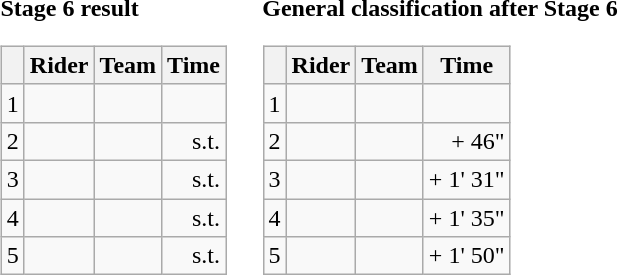<table>
<tr>
<td><strong>Stage 6 result</strong><br><table class="wikitable">
<tr>
<th></th>
<th>Rider</th>
<th>Team</th>
<th>Time</th>
</tr>
<tr>
<td>1</td>
<td></td>
<td></td>
<td align="right"></td>
</tr>
<tr>
<td>2</td>
<td></td>
<td></td>
<td align="right">s.t.</td>
</tr>
<tr>
<td>3</td>
<td></td>
<td></td>
<td align="right">s.t.</td>
</tr>
<tr>
<td>4</td>
<td></td>
<td></td>
<td align="right">s.t.</td>
</tr>
<tr>
<td>5</td>
<td></td>
<td></td>
<td align="right">s.t.</td>
</tr>
</table>
</td>
<td></td>
<td><strong>General classification after Stage 6</strong><br><table class="wikitable">
<tr>
<th></th>
<th>Rider</th>
<th>Team</th>
<th>Time</th>
</tr>
<tr>
<td>1</td>
<td></td>
<td></td>
<td align="right"></td>
</tr>
<tr>
<td>2</td>
<td></td>
<td></td>
<td align="right">+ 46"</td>
</tr>
<tr>
<td>3</td>
<td></td>
<td></td>
<td align="right">+ 1' 31"</td>
</tr>
<tr>
<td>4</td>
<td></td>
<td></td>
<td align="right">+ 1' 35"</td>
</tr>
<tr>
<td>5</td>
<td></td>
<td></td>
<td align="right">+ 1' 50"</td>
</tr>
</table>
</td>
</tr>
</table>
